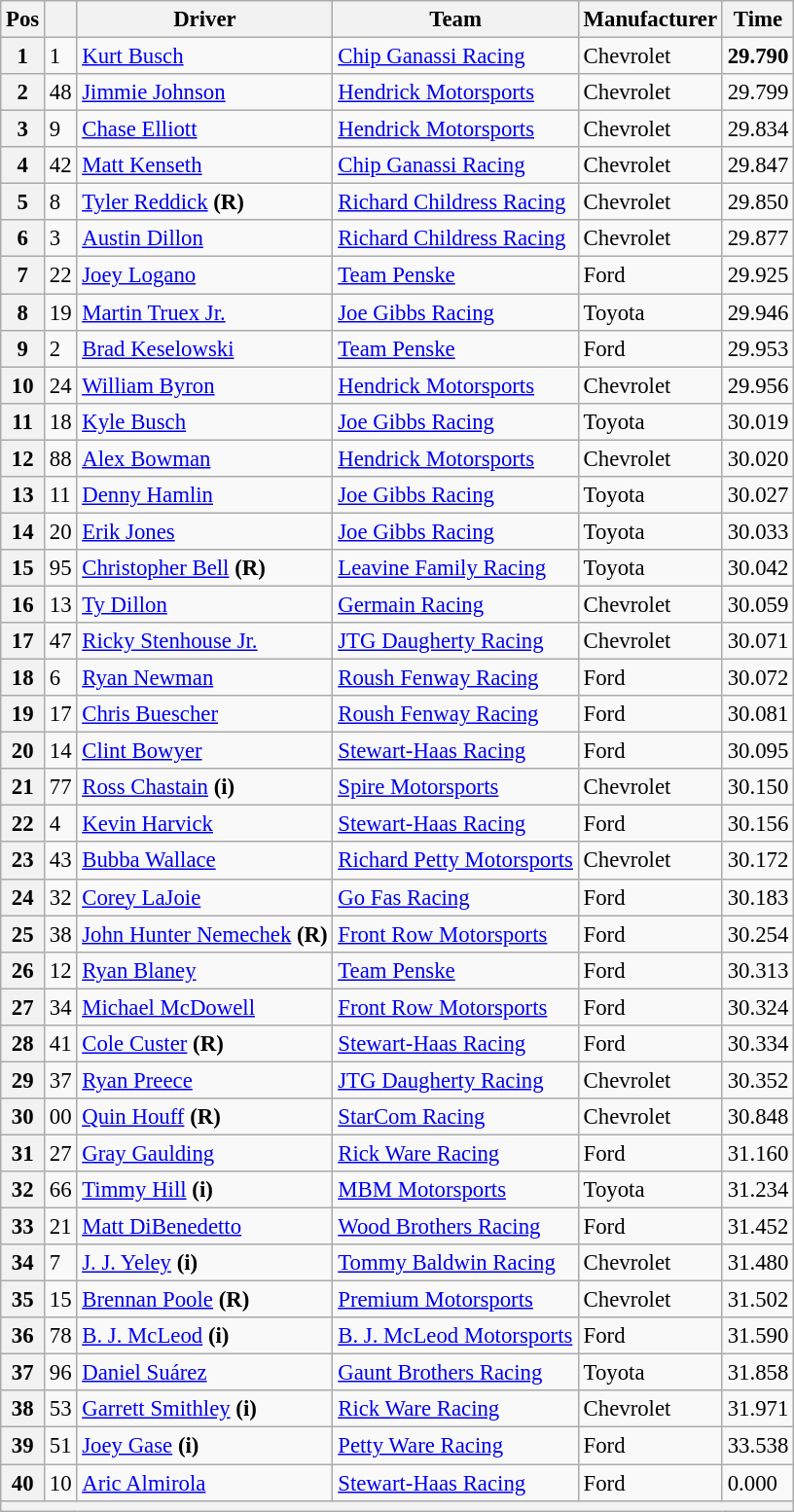<table class="wikitable" style="font-size:95%">
<tr>
<th>Pos</th>
<th></th>
<th>Driver</th>
<th>Team</th>
<th>Manufacturer</th>
<th>Time</th>
</tr>
<tr>
<th>1</th>
<td>1</td>
<td><a href='#'>Kurt Busch</a></td>
<td><a href='#'>Chip Ganassi Racing</a></td>
<td>Chevrolet</td>
<td><strong>29.790</strong></td>
</tr>
<tr>
<th>2</th>
<td>48</td>
<td><a href='#'>Jimmie Johnson</a></td>
<td><a href='#'>Hendrick Motorsports</a></td>
<td>Chevrolet</td>
<td>29.799</td>
</tr>
<tr>
<th>3</th>
<td>9</td>
<td><a href='#'>Chase Elliott</a></td>
<td><a href='#'>Hendrick Motorsports</a></td>
<td>Chevrolet</td>
<td>29.834</td>
</tr>
<tr>
<th>4</th>
<td>42</td>
<td><a href='#'>Matt Kenseth</a></td>
<td><a href='#'>Chip Ganassi Racing</a></td>
<td>Chevrolet</td>
<td>29.847</td>
</tr>
<tr>
<th>5</th>
<td>8</td>
<td><a href='#'>Tyler Reddick</a> <strong>(R)</strong></td>
<td><a href='#'>Richard Childress Racing</a></td>
<td>Chevrolet</td>
<td>29.850</td>
</tr>
<tr>
<th>6</th>
<td>3</td>
<td><a href='#'>Austin Dillon</a></td>
<td><a href='#'>Richard Childress Racing</a></td>
<td>Chevrolet</td>
<td>29.877</td>
</tr>
<tr>
<th>7</th>
<td>22</td>
<td><a href='#'>Joey Logano</a></td>
<td><a href='#'>Team Penske</a></td>
<td>Ford</td>
<td>29.925</td>
</tr>
<tr>
<th>8</th>
<td>19</td>
<td><a href='#'>Martin Truex Jr.</a></td>
<td><a href='#'>Joe Gibbs Racing</a></td>
<td>Toyota</td>
<td>29.946</td>
</tr>
<tr>
<th>9</th>
<td>2</td>
<td><a href='#'>Brad Keselowski</a></td>
<td><a href='#'>Team Penske</a></td>
<td>Ford</td>
<td>29.953</td>
</tr>
<tr>
<th>10</th>
<td>24</td>
<td><a href='#'>William Byron</a></td>
<td><a href='#'>Hendrick Motorsports</a></td>
<td>Chevrolet</td>
<td>29.956</td>
</tr>
<tr>
<th>11</th>
<td>18</td>
<td><a href='#'>Kyle Busch</a></td>
<td><a href='#'>Joe Gibbs Racing</a></td>
<td>Toyota</td>
<td>30.019</td>
</tr>
<tr>
<th>12</th>
<td>88</td>
<td><a href='#'>Alex Bowman</a></td>
<td><a href='#'>Hendrick Motorsports</a></td>
<td>Chevrolet</td>
<td>30.020</td>
</tr>
<tr>
<th>13</th>
<td>11</td>
<td><a href='#'>Denny Hamlin</a></td>
<td><a href='#'>Joe Gibbs Racing</a></td>
<td>Toyota</td>
<td>30.027</td>
</tr>
<tr>
<th>14</th>
<td>20</td>
<td><a href='#'>Erik Jones</a></td>
<td><a href='#'>Joe Gibbs Racing</a></td>
<td>Toyota</td>
<td>30.033</td>
</tr>
<tr>
<th>15</th>
<td>95</td>
<td><a href='#'>Christopher Bell</a> <strong>(R)</strong></td>
<td><a href='#'>Leavine Family Racing</a></td>
<td>Toyota</td>
<td>30.042</td>
</tr>
<tr>
<th>16</th>
<td>13</td>
<td><a href='#'>Ty Dillon</a></td>
<td><a href='#'>Germain Racing</a></td>
<td>Chevrolet</td>
<td>30.059</td>
</tr>
<tr>
<th>17</th>
<td>47</td>
<td><a href='#'>Ricky Stenhouse Jr.</a></td>
<td><a href='#'>JTG Daugherty Racing</a></td>
<td>Chevrolet</td>
<td>30.071</td>
</tr>
<tr>
<th>18</th>
<td>6</td>
<td><a href='#'>Ryan Newman</a></td>
<td><a href='#'>Roush Fenway Racing</a></td>
<td>Ford</td>
<td>30.072</td>
</tr>
<tr>
<th>19</th>
<td>17</td>
<td><a href='#'>Chris Buescher</a></td>
<td><a href='#'>Roush Fenway Racing</a></td>
<td>Ford</td>
<td>30.081</td>
</tr>
<tr>
<th>20</th>
<td>14</td>
<td><a href='#'>Clint Bowyer</a></td>
<td><a href='#'>Stewart-Haas Racing</a></td>
<td>Ford</td>
<td>30.095</td>
</tr>
<tr>
<th>21</th>
<td>77</td>
<td><a href='#'>Ross Chastain</a> <strong>(i)</strong></td>
<td><a href='#'>Spire Motorsports</a></td>
<td>Chevrolet</td>
<td>30.150</td>
</tr>
<tr>
<th>22</th>
<td>4</td>
<td><a href='#'>Kevin Harvick</a></td>
<td><a href='#'>Stewart-Haas Racing</a></td>
<td>Ford</td>
<td>30.156</td>
</tr>
<tr>
<th>23</th>
<td>43</td>
<td><a href='#'>Bubba Wallace</a></td>
<td><a href='#'>Richard Petty Motorsports</a></td>
<td>Chevrolet</td>
<td>30.172</td>
</tr>
<tr>
<th>24</th>
<td>32</td>
<td><a href='#'>Corey LaJoie</a></td>
<td><a href='#'>Go Fas Racing</a></td>
<td>Ford</td>
<td>30.183</td>
</tr>
<tr>
<th>25</th>
<td>38</td>
<td><a href='#'>John Hunter Nemechek</a> <strong>(R)</strong></td>
<td><a href='#'>Front Row Motorsports</a></td>
<td>Ford</td>
<td>30.254</td>
</tr>
<tr>
<th>26</th>
<td>12</td>
<td><a href='#'>Ryan Blaney</a></td>
<td><a href='#'>Team Penske</a></td>
<td>Ford</td>
<td>30.313</td>
</tr>
<tr>
<th>27</th>
<td>34</td>
<td><a href='#'>Michael McDowell</a></td>
<td><a href='#'>Front Row Motorsports</a></td>
<td>Ford</td>
<td>30.324</td>
</tr>
<tr>
<th>28</th>
<td>41</td>
<td><a href='#'>Cole Custer</a> <strong>(R)</strong></td>
<td><a href='#'>Stewart-Haas Racing</a></td>
<td>Ford</td>
<td>30.334</td>
</tr>
<tr>
<th>29</th>
<td>37</td>
<td><a href='#'>Ryan Preece</a></td>
<td><a href='#'>JTG Daugherty Racing</a></td>
<td>Chevrolet</td>
<td>30.352</td>
</tr>
<tr>
<th>30</th>
<td>00</td>
<td><a href='#'>Quin Houff</a> <strong>(R)</strong></td>
<td><a href='#'>StarCom Racing</a></td>
<td>Chevrolet</td>
<td>30.848</td>
</tr>
<tr>
<th>31</th>
<td>27</td>
<td><a href='#'>Gray Gaulding</a></td>
<td><a href='#'>Rick Ware Racing</a></td>
<td>Ford</td>
<td>31.160</td>
</tr>
<tr>
<th>32</th>
<td>66</td>
<td><a href='#'>Timmy Hill</a> <strong>(i)</strong></td>
<td><a href='#'>MBM Motorsports</a></td>
<td>Toyota</td>
<td>31.234</td>
</tr>
<tr>
<th>33</th>
<td>21</td>
<td><a href='#'>Matt DiBenedetto</a></td>
<td><a href='#'>Wood Brothers Racing</a></td>
<td>Ford</td>
<td>31.452</td>
</tr>
<tr>
<th>34</th>
<td>7</td>
<td><a href='#'>J. J. Yeley</a> <strong>(i)</strong></td>
<td><a href='#'>Tommy Baldwin Racing</a></td>
<td>Chevrolet</td>
<td>31.480</td>
</tr>
<tr>
<th>35</th>
<td>15</td>
<td><a href='#'>Brennan Poole</a> <strong>(R)</strong></td>
<td><a href='#'>Premium Motorsports</a></td>
<td>Chevrolet</td>
<td>31.502</td>
</tr>
<tr>
<th>36</th>
<td>78</td>
<td><a href='#'>B. J. McLeod</a> <strong>(i)</strong></td>
<td><a href='#'>B. J. McLeod Motorsports</a></td>
<td>Ford</td>
<td>31.590</td>
</tr>
<tr>
<th>37</th>
<td>96</td>
<td><a href='#'>Daniel Suárez</a></td>
<td><a href='#'>Gaunt Brothers Racing</a></td>
<td>Toyota</td>
<td>31.858</td>
</tr>
<tr>
<th>38</th>
<td>53</td>
<td><a href='#'>Garrett Smithley</a> <strong>(i)</strong></td>
<td><a href='#'>Rick Ware Racing</a></td>
<td>Chevrolet</td>
<td>31.971</td>
</tr>
<tr>
<th>39</th>
<td>51</td>
<td><a href='#'>Joey Gase</a> <strong>(i)</strong></td>
<td><a href='#'>Petty Ware Racing</a></td>
<td>Ford</td>
<td>33.538</td>
</tr>
<tr>
<th>40</th>
<td>10</td>
<td><a href='#'>Aric Almirola</a></td>
<td><a href='#'>Stewart-Haas Racing</a></td>
<td>Ford</td>
<td>0.000</td>
</tr>
<tr>
<th colspan="6"></th>
</tr>
</table>
